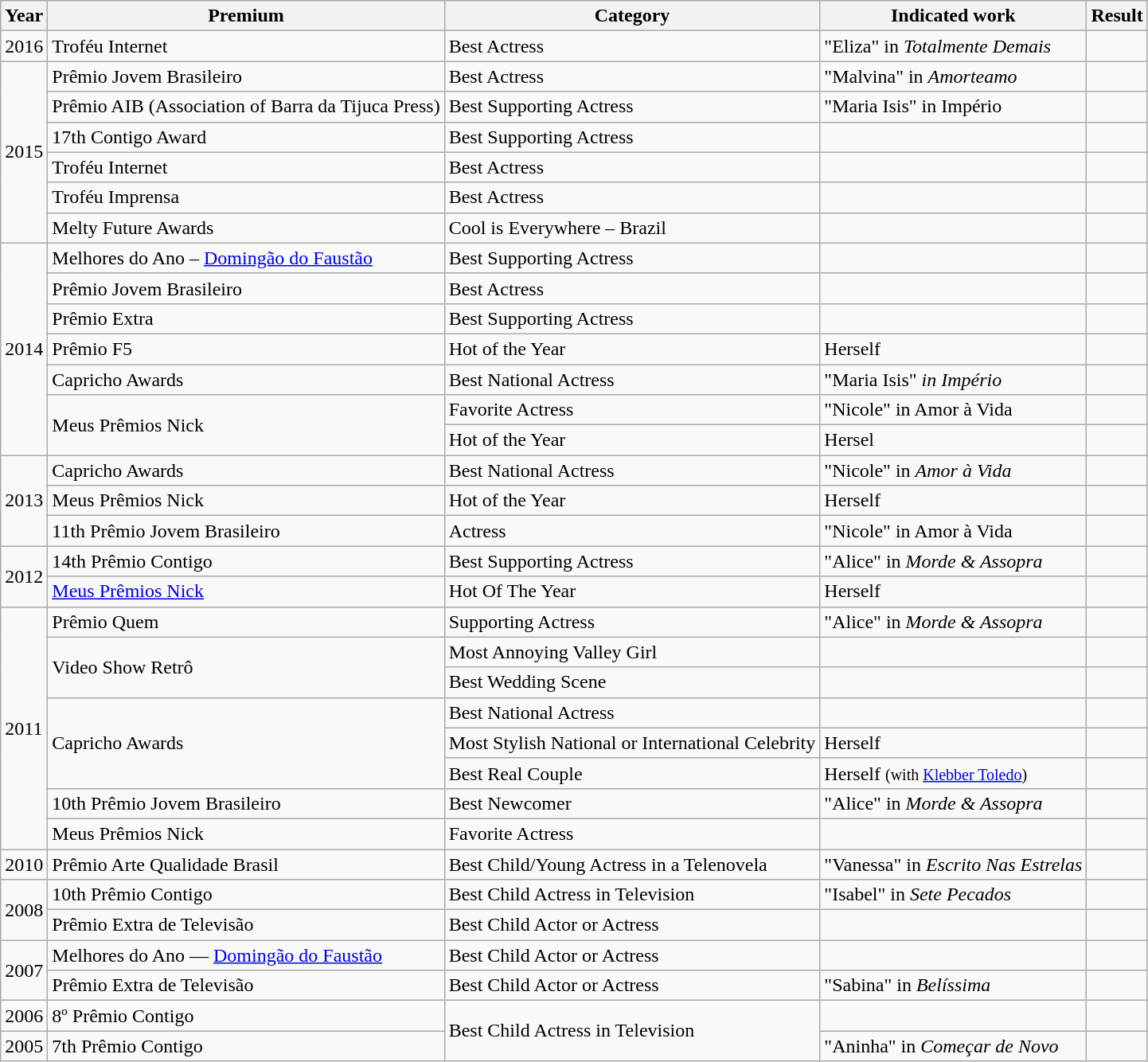<table class="wikitable">
<tr>
<th>Year</th>
<th>Premium</th>
<th>Category</th>
<th>Indicated work</th>
<th>Result</th>
</tr>
<tr>
<td>2016</td>
<td>Troféu Internet</td>
<td>Best Actress</td>
<td>"Eliza" in <em>Totalmente Demais</em></td>
<td></td>
</tr>
<tr>
<td rowspan="6">2015</td>
<td>Prêmio Jovem Brasileiro</td>
<td>Best Actress</td>
<td>"Malvina" in <em>Amorteamo</em></td>
<td></td>
</tr>
<tr>
<td>Prêmio AIB (Association of Barra da Tijuca Press)</td>
<td>Best Supporting Actress</td>
<td>"Maria Isis"  in Império</td>
<td></td>
</tr>
<tr>
<td>17th Contigo Award</td>
<td>Best Supporting Actress</td>
<td></td>
<td></td>
</tr>
<tr>
<td>Troféu Internet</td>
<td>Best Actress</td>
<td></td>
<td></td>
</tr>
<tr>
<td>Troféu Imprensa</td>
<td>Best Actress</td>
<td></td>
<td></td>
</tr>
<tr>
<td>Melty Future Awards</td>
<td>Cool is Everywhere – Brazil</td>
<td></td>
<td></td>
</tr>
<tr>
<td rowspan="7">2014</td>
<td>Melhores do Ano – <a href='#'>Domingão do Faustão</a></td>
<td>Best Supporting Actress</td>
<td></td>
<td></td>
</tr>
<tr>
<td>Prêmio Jovem Brasileiro</td>
<td>Best Actress</td>
<td></td>
<td></td>
</tr>
<tr>
<td>Prêmio Extra</td>
<td>Best Supporting Actress</td>
<td></td>
<td></td>
</tr>
<tr>
<td>Prêmio F5</td>
<td>Hot of the Year</td>
<td>Herself</td>
<td></td>
</tr>
<tr>
<td>Capricho Awards</td>
<td>Best National Actress</td>
<td>"Maria Isis" <em>in Império</em></td>
<td></td>
</tr>
<tr>
<td rowspan="2">Meus Prêmios Nick</td>
<td>Favorite Actress</td>
<td>"Nicole" in Amor à Vida</td>
<td></td>
</tr>
<tr>
<td>Hot of the Year</td>
<td>Hersel</td>
<td></td>
</tr>
<tr>
<td rowspan="3">2013</td>
<td>Capricho Awards</td>
<td>Best National Actress</td>
<td>"Nicole" in <em>Amor à Vida</em></td>
<td></td>
</tr>
<tr>
<td>Meus Prêmios Nick</td>
<td>Hot of the Year</td>
<td>Herself</td>
<td></td>
</tr>
<tr>
<td>11th Prêmio Jovem Brasileiro</td>
<td>Actress</td>
<td>"Nicole" in Amor à Vida</td>
<td></td>
</tr>
<tr>
<td rowspan="2">2012</td>
<td>14th Prêmio Contigo</td>
<td>Best Supporting Actress</td>
<td>"Alice" in <em>Morde & Assopra</em></td>
<td></td>
</tr>
<tr>
<td><a href='#'>Meus Prêmios Nick</a></td>
<td>Hot Of The Year</td>
<td>Herself</td>
<td></td>
</tr>
<tr>
<td rowspan="8">2011</td>
<td>Prêmio Quem</td>
<td>Supporting Actress</td>
<td>"Alice" in <em>Morde & Assopra</em></td>
<td></td>
</tr>
<tr>
<td rowspan="2">Video Show Retrô</td>
<td>Most Annoying Valley Girl</td>
<td></td>
<td></td>
</tr>
<tr>
<td>Best Wedding Scene</td>
<td></td>
<td></td>
</tr>
<tr>
<td rowspan="3">Capricho Awards</td>
<td>Best National Actress</td>
<td></td>
<td></td>
</tr>
<tr>
<td>Most Stylish National or International Celebrity</td>
<td>Herself</td>
<td></td>
</tr>
<tr>
<td>Best Real Couple</td>
<td>Herself <small>(with <a href='#'>Klebber Toledo</a>)</small></td>
<td></td>
</tr>
<tr>
<td>10th Prêmio Jovem Brasileiro</td>
<td>Best Newcomer</td>
<td>"Alice" in <em>Morde & Assopra</em></td>
<td></td>
</tr>
<tr>
<td>Meus Prêmios Nick</td>
<td>Favorite Actress</td>
<td></td>
<td></td>
</tr>
<tr>
<td>2010</td>
<td>Prêmio Arte Qualidade Brasil</td>
<td>Best Child/Young Actress in a Telenovela</td>
<td>"Vanessa" in <em>Escrito Nas Estrelas</em></td>
<td></td>
</tr>
<tr>
<td rowspan="2">2008</td>
<td>10th Prêmio Contigo</td>
<td>Best Child Actress in Television</td>
<td>"Isabel" in <em>Sete Pecados</em></td>
<td></td>
</tr>
<tr>
<td>Prêmio Extra de Televisão</td>
<td>Best Child Actor or Actress</td>
<td></td>
<td></td>
</tr>
<tr>
<td rowspan="2">2007</td>
<td>Melhores do Ano — <a href='#'>Domingão do Faustão</a></td>
<td>Best Child Actor or Actress</td>
<td></td>
<td></td>
</tr>
<tr>
<td>Prêmio Extra de Televisão</td>
<td>Best Child Actor or Actress</td>
<td>"Sabina" in <em>Belíssima</em></td>
<td></td>
</tr>
<tr>
<td>2006</td>
<td>8º Prêmio Contigo</td>
<td rowspan="2">Best Child Actress in Television</td>
<td></td>
<td></td>
</tr>
<tr>
<td>2005</td>
<td>7th Prêmio Contigo</td>
<td>"Aninha" in <em>Começar de Novo</em></td>
<td></td>
</tr>
</table>
